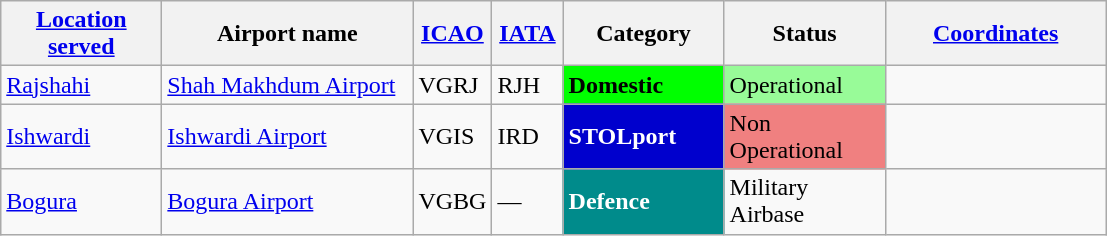<table class="wikitable sortable">
<tr>
<th width=100><a href='#'>Location served</a></th>
<th width=160>Airport name</th>
<th width=40><a href='#'>ICAO</a></th>
<th width=40><a href='#'>IATA</a></th>
<th width=100>Category</th>
<th width=100>Status</th>
<th width=140><a href='#'>Coordinates</a></th>
</tr>
<tr>
<td><a href='#'>Rajshahi</a></td>
<td><a href='#'>Shah Makhdum Airport</a></td>
<td>VGRJ</td>
<td>RJH</td>
<td style="background:#00FF00;"><strong>Domestic</strong></td>
<td style="background:PaleGreen; color:black;">Operational</td>
<td></td>
</tr>
<tr>
<td><a href='#'>Ishwardi</a></td>
<td><a href='#'>Ishwardi Airport</a></td>
<td>VGIS</td>
<td>IRD</td>
<td style="background:MediumBlue; color:white;"><strong>STOLport</strong></td>
<td style="background:LightCoral; color:black;">Non Operational</td>
<td></td>
</tr>
<tr>
<td><a href='#'>Bogura</a></td>
<td><a href='#'>Bogura Airport</a></td>
<td>VGBG</td>
<td>—</td>
<td style="background:DarkCyan; color:white;"><strong>Defence</strong></td>
<td>Military Airbase</td>
<td></td>
</tr>
</table>
